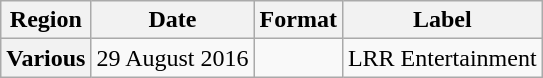<table class="wikitable plainrowheaders">
<tr>
<th scope="col">Region</th>
<th scope="col">Date</th>
<th scope="col">Format</th>
<th scope="col">Label</th>
</tr>
<tr>
<th scope="row">Various</th>
<td>29 August 2016</td>
<td></td>
<td>LRR Entertainment</td>
</tr>
</table>
